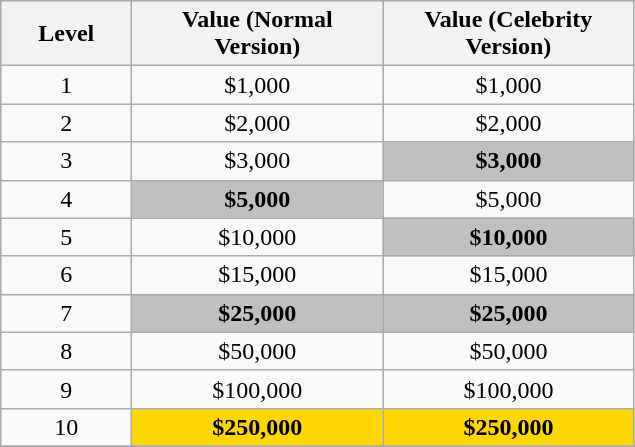<table class="wikitable" style="text-align:center;">
<tr>
<th style="width:5em;">Level</th>
<th style="width:10em;">Value (Normal Version)</th>
<th style="width:10em;">Value (Celebrity Version)</th>
</tr>
<tr>
<td>1</td>
<td>$1,000</td>
<td>$1,000</td>
</tr>
<tr>
<td>2</td>
<td>$2,000</td>
<td>$2,000</td>
</tr>
<tr>
<td>3</td>
<td>$3,000</td>
<td style="text-align:center; background:silver;"><strong>$3,000</strong></td>
</tr>
<tr>
<td>4</td>
<td style="text-align:center; background:silver;"><strong>$5,000</strong></td>
<td>$5,000</td>
</tr>
<tr>
<td>5</td>
<td>$10,000</td>
<td style="text-align:center; background:silver;"><strong>$10,000</strong></td>
</tr>
<tr>
<td>6</td>
<td>$15,000</td>
<td>$15,000</td>
</tr>
<tr>
<td>7</td>
<td style="text-align:center; background:silver;"><strong>$25,000</strong></td>
<td style="text-align:center; background:silver;"><strong>$25,000</strong></td>
</tr>
<tr>
<td>8</td>
<td>$50,000</td>
<td>$50,000</td>
</tr>
<tr>
<td>9</td>
<td>$100,000</td>
<td>$100,000</td>
</tr>
<tr>
<td>10</td>
<td style="text-align:center; background:gold;"><strong>$250,000</strong></td>
<td style="text-align:center; background:gold;"><strong>$250,000</strong></td>
</tr>
<tr>
</tr>
</table>
